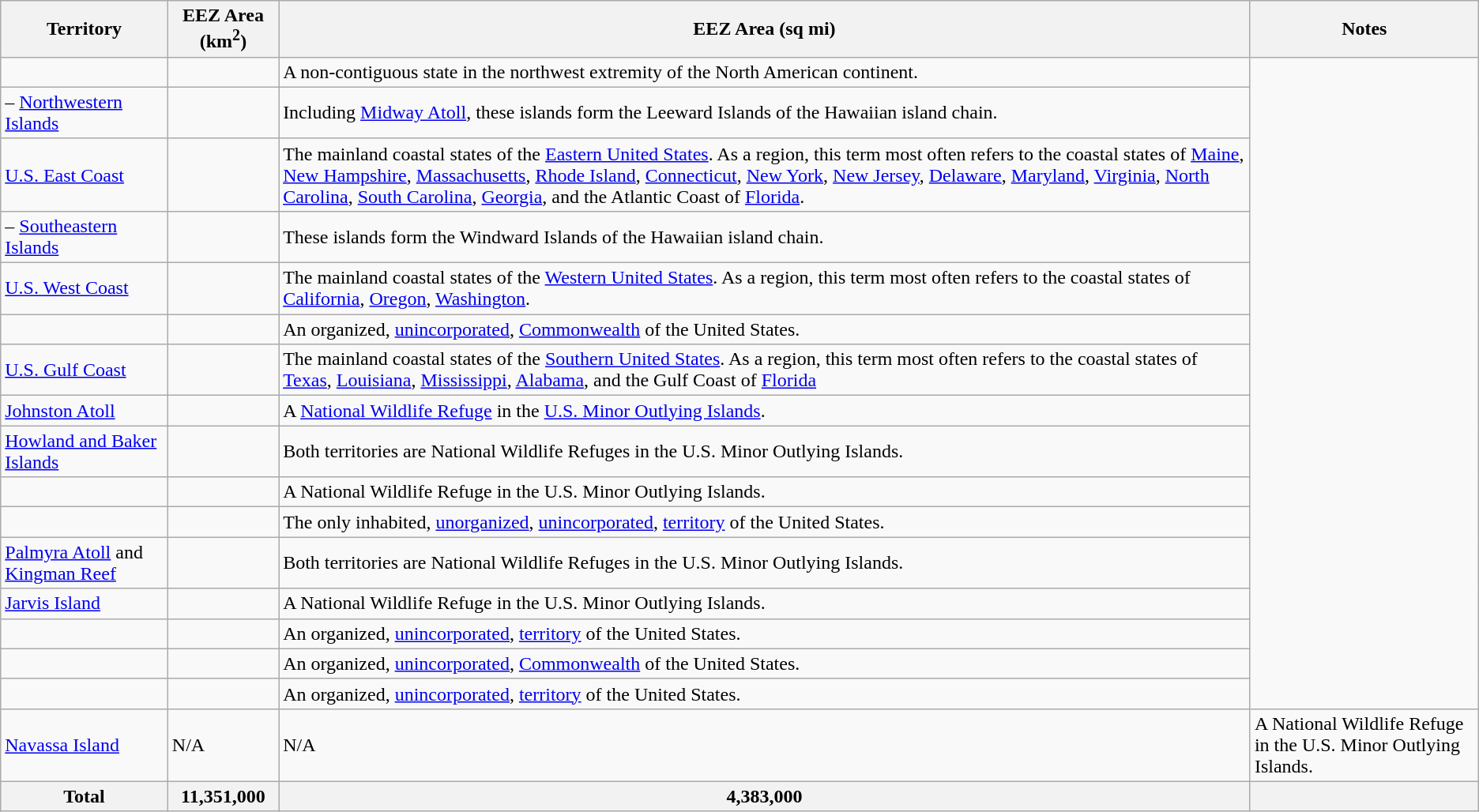<table class="wikitable">
<tr>
<th>Territory</th>
<th>EEZ Area (km<sup>2</sup>)</th>
<th>EEZ Area (sq mi)</th>
<th>Notes</th>
</tr>
<tr>
<td></td>
<td></td>
<td>A non-contiguous state in the northwest extremity of the North American continent.</td>
</tr>
<tr>
<td> – <a href='#'>Northwestern Islands</a></td>
<td></td>
<td>Including <a href='#'>Midway Atoll</a>, these islands form the Leeward Islands of the Hawaiian island chain.</td>
</tr>
<tr>
<td> <a href='#'>U.S. East Coast</a></td>
<td></td>
<td>The mainland coastal states of the <a href='#'>Eastern United States</a>. As a region, this term most often refers to the coastal states of <a href='#'>Maine</a>, <a href='#'>New Hampshire</a>, <a href='#'>Massachusetts</a>, <a href='#'>Rhode Island</a>, <a href='#'>Connecticut</a>, <a href='#'>New York</a>, <a href='#'>New Jersey</a>, <a href='#'>Delaware</a>, <a href='#'>Maryland</a>, <a href='#'>Virginia</a>, <a href='#'>North Carolina</a>, <a href='#'>South Carolina</a>, <a href='#'>Georgia</a>, and the Atlantic Coast of <a href='#'>Florida</a>.</td>
</tr>
<tr>
<td> – <a href='#'>Southeastern Islands</a></td>
<td></td>
<td>These islands form the Windward Islands of the Hawaiian island chain.</td>
</tr>
<tr>
<td> <a href='#'>U.S. West Coast</a></td>
<td></td>
<td>The mainland coastal states of the <a href='#'>Western United States</a>. As a region, this term most often refers to the coastal states of <a href='#'>California</a>, <a href='#'>Oregon</a>, <a href='#'>Washington</a>.</td>
</tr>
<tr>
<td></td>
<td></td>
<td>An organized, <a href='#'>unincorporated</a>, <a href='#'>Commonwealth</a> of the United States.</td>
</tr>
<tr>
<td> <a href='#'>U.S. Gulf Coast</a></td>
<td></td>
<td>The mainland coastal states of the <a href='#'>Southern United States</a>. As a region, this term most often refers to the coastal states of <a href='#'>Texas</a>, <a href='#'>Louisiana</a>, <a href='#'>Mississippi</a>, <a href='#'>Alabama</a>, and the Gulf Coast of <a href='#'>Florida</a></td>
</tr>
<tr>
<td><a href='#'>Johnston Atoll</a></td>
<td></td>
<td>A <a href='#'>National Wildlife Refuge</a> in the <a href='#'>U.S. Minor Outlying Islands</a>.</td>
</tr>
<tr>
<td> <a href='#'>Howland and Baker Islands</a></td>
<td></td>
<td>Both territories are National Wildlife Refuges in the U.S. Minor Outlying Islands.</td>
</tr>
<tr>
<td></td>
<td></td>
<td>A National Wildlife Refuge in the U.S. Minor Outlying Islands.</td>
</tr>
<tr>
<td></td>
<td></td>
<td>The only inhabited, <a href='#'>unorganized</a>, <a href='#'>unincorporated</a>, <a href='#'>territory</a> of the United States.</td>
</tr>
<tr>
<td><a href='#'>Palmyra Atoll</a> and <a href='#'>Kingman Reef</a></td>
<td></td>
<td>Both territories are National Wildlife Refuges in the U.S. Minor Outlying Islands.</td>
</tr>
<tr>
<td><a href='#'>Jarvis Island</a></td>
<td></td>
<td>A National Wildlife Refuge in the U.S. Minor Outlying Islands.</td>
</tr>
<tr>
<td></td>
<td></td>
<td>An organized, <a href='#'>unincorporated</a>, <a href='#'>territory</a> of the United States.</td>
</tr>
<tr>
<td></td>
<td></td>
<td>An organized, <a href='#'>unincorporated</a>, <a href='#'>Commonwealth</a> of the United States.</td>
</tr>
<tr>
<td></td>
<td></td>
<td>An organized, <a href='#'>unincorporated</a>, <a href='#'>territory</a> of the United States.</td>
</tr>
<tr>
<td><a href='#'>Navassa Island</a></td>
<td>N/A</td>
<td>N/A</td>
<td>A National Wildlife Refuge in the U.S. Minor Outlying Islands.</td>
</tr>
<tr>
<th>Total</th>
<th>11,351,000</th>
<th>4,383,000</th>
<th></th>
</tr>
</table>
